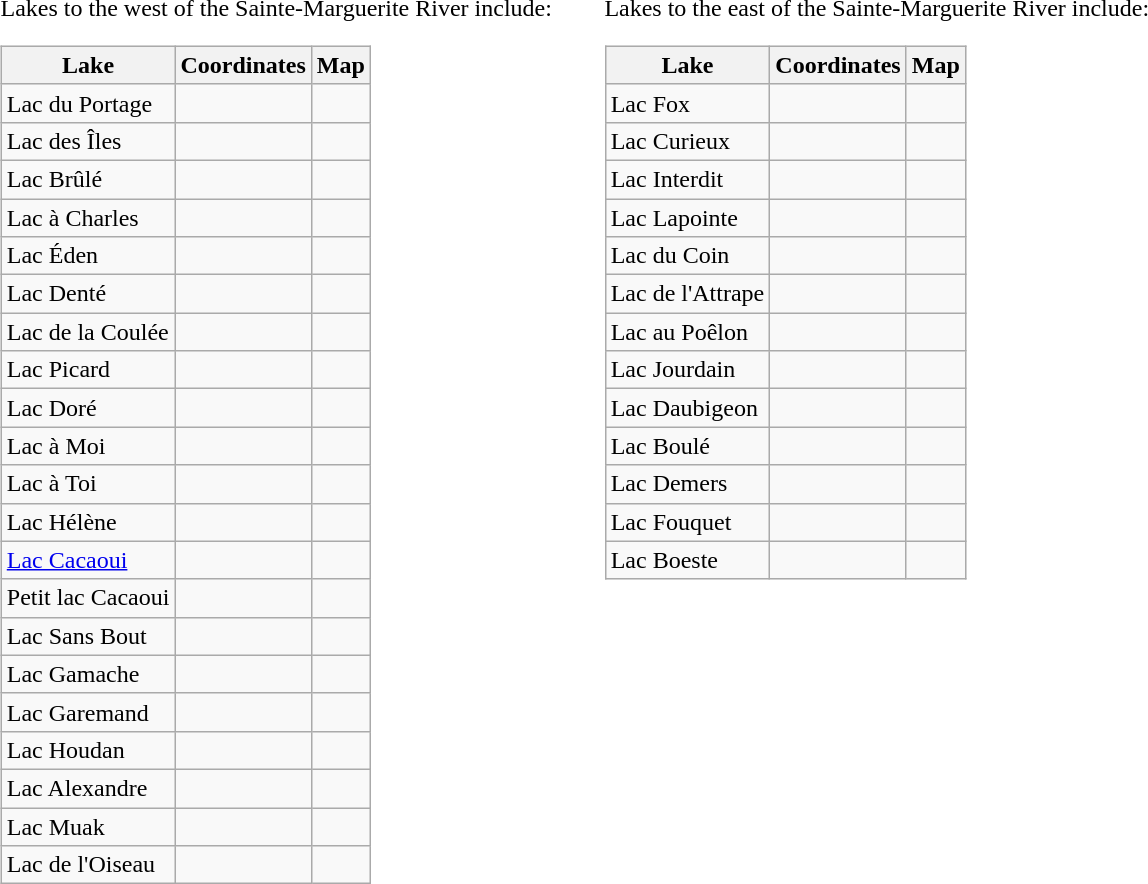<table style="vertical-align:top;">
<tr>
<td>Lakes to the west of the Sainte-Marguerite River include:<br><table class="wikitable sortable">
<tr>
<th>Lake</th>
<th>Coordinates</th>
<th>Map</th>
</tr>
<tr>
<td>Lac du Portage</td>
<td></td>
<td></td>
</tr>
<tr>
<td>Lac des Îles</td>
<td></td>
<td></td>
</tr>
<tr>
<td>Lac Brûlé</td>
<td></td>
<td></td>
</tr>
<tr>
<td>Lac à Charles</td>
<td></td>
<td></td>
</tr>
<tr>
<td>Lac Éden</td>
<td></td>
<td></td>
</tr>
<tr>
<td>Lac Denté</td>
<td></td>
<td></td>
</tr>
<tr>
<td>Lac de la Coulée</td>
<td></td>
<td></td>
</tr>
<tr>
<td>Lac Picard</td>
<td></td>
<td></td>
</tr>
<tr>
<td>Lac Doré</td>
<td></td>
<td></td>
</tr>
<tr>
<td>Lac à Moi</td>
<td></td>
<td></td>
</tr>
<tr>
<td>Lac à Toi</td>
<td></td>
<td></td>
</tr>
<tr>
<td>Lac Hélène</td>
<td></td>
<td></td>
</tr>
<tr>
<td><a href='#'>Lac Cacaoui</a></td>
<td></td>
<td></td>
</tr>
<tr>
<td>Petit lac Cacaoui</td>
<td></td>
<td></td>
</tr>
<tr>
<td>Lac Sans Bout</td>
<td></td>
<td></td>
</tr>
<tr>
<td>Lac Gamache</td>
<td></td>
<td></td>
</tr>
<tr>
<td>Lac Garemand</td>
<td></td>
<td></td>
</tr>
<tr>
<td>Lac Houdan</td>
<td></td>
<td></td>
</tr>
<tr>
<td>Lac Alexandre</td>
<td></td>
<td></td>
</tr>
<tr>
<td>Lac Muak</td>
<td></td>
<td></td>
</tr>
<tr>
<td>Lac de l'Oiseau</td>
<td></td>
<td></td>
</tr>
</table>
</td>
<td style="vertical-align:top;padding-left:2em;">Lakes to the east of the Sainte-Marguerite River include:<br><table class="wikitable sortable">
<tr>
<th>Lake</th>
<th>Coordinates</th>
<th>Map</th>
</tr>
<tr>
<td>Lac Fox</td>
<td></td>
<td></td>
</tr>
<tr>
<td>Lac Curieux</td>
<td></td>
<td></td>
</tr>
<tr>
<td>Lac Interdit</td>
<td></td>
<td></td>
</tr>
<tr>
<td>Lac Lapointe</td>
<td></td>
<td></td>
</tr>
<tr>
<td>Lac du Coin</td>
<td></td>
<td></td>
</tr>
<tr>
<td>Lac de l'Attrape</td>
<td></td>
<td></td>
</tr>
<tr>
<td>Lac au Poêlon</td>
<td></td>
<td></td>
</tr>
<tr>
<td>Lac Jourdain</td>
<td></td>
<td></td>
</tr>
<tr>
<td>Lac Daubigeon</td>
<td></td>
<td></td>
</tr>
<tr>
<td>Lac Boulé</td>
<td></td>
<td></td>
</tr>
<tr>
<td>Lac Demers</td>
<td></td>
<td></td>
</tr>
<tr>
<td>Lac Fouquet</td>
<td></td>
<td></td>
</tr>
<tr>
<td>Lac Boeste</td>
<td></td>
<td></td>
</tr>
</table>
</td>
</tr>
</table>
